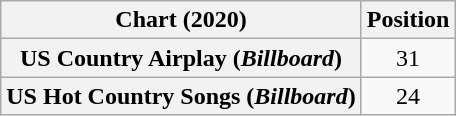<table class="wikitable sortable plainrowheaders" style="text-align:center">
<tr>
<th scope="col">Chart (2020)</th>
<th scope="col">Position</th>
</tr>
<tr>
<th scope="row">US Country Airplay (<em>Billboard</em>)</th>
<td>31</td>
</tr>
<tr>
<th scope="row">US Hot Country Songs (<em>Billboard</em>)</th>
<td>24</td>
</tr>
</table>
